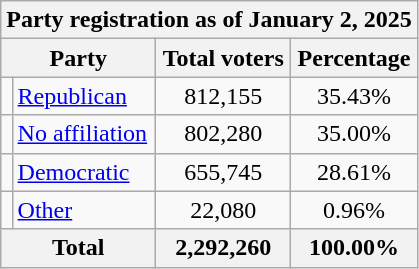<table class=wikitable style="float:center">
<tr>
<th colspan = 6>Party registration as of January 2, 2025</th>
</tr>
<tr>
<th colspan = 2>Party</th>
<th>Total voters</th>
<th>Percentage</th>
</tr>
<tr>
<td></td>
<td><a href='#'>Republican</a></td>
<td align=center>812,155</td>
<td align=center>35.43%</td>
</tr>
<tr>
<td></td>
<td><a href='#'>No affiliation</a></td>
<td align=center>802,280</td>
<td align=center>35.00%</td>
</tr>
<tr>
<td></td>
<td><a href='#'>Democratic</a></td>
<td align=center>655,745</td>
<td align=center>28.61%</td>
</tr>
<tr>
<td></td>
<td><a href='#'>Other</a></td>
<td align=center>22,080</td>
<td align=center>0.96%</td>
</tr>
<tr>
<th colspan = 2>Total</th>
<th align=center>2,292,260</th>
<th align=center>100.00%</th>
</tr>
</table>
